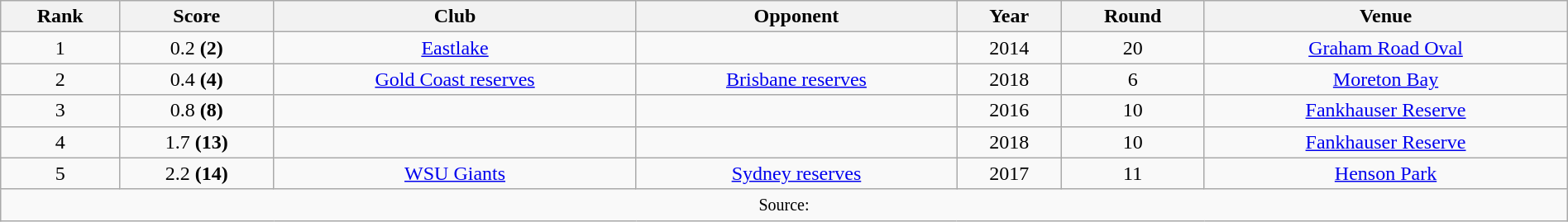<table class="wikitable"  style="text-align:center; width:100%;">
<tr>
<th>Rank</th>
<th>Score</th>
<th>Club</th>
<th>Opponent</th>
<th>Year</th>
<th>Round</th>
<th>Venue</th>
</tr>
<tr>
<td>1</td>
<td>0.2 <strong>(2)</strong></td>
<td><a href='#'>Eastlake</a></td>
<td></td>
<td>2014</td>
<td>20</td>
<td><a href='#'>Graham Road Oval</a></td>
</tr>
<tr>
<td>2</td>
<td>0.4 <strong>(4)</strong></td>
<td><a href='#'>Gold Coast reserves</a></td>
<td><a href='#'>Brisbane reserves</a></td>
<td>2018</td>
<td>6</td>
<td><a href='#'>Moreton Bay</a></td>
</tr>
<tr>
<td>3</td>
<td>0.8 <strong>(8)</strong></td>
<td></td>
<td></td>
<td>2016</td>
<td>10</td>
<td><a href='#'>Fankhauser Reserve</a></td>
</tr>
<tr>
<td>4</td>
<td>1.7 <strong>(13)</strong></td>
<td></td>
<td></td>
<td>2018</td>
<td>10</td>
<td><a href='#'>Fankhauser Reserve</a></td>
</tr>
<tr>
<td>5</td>
<td>2.2 <strong>(14)</strong></td>
<td><a href='#'>WSU Giants</a></td>
<td><a href='#'>Sydney reserves</a></td>
<td>2017</td>
<td>11</td>
<td><a href='#'>Henson Park</a></td>
</tr>
<tr>
<td colspan=7><small>Source:</small></td>
</tr>
</table>
